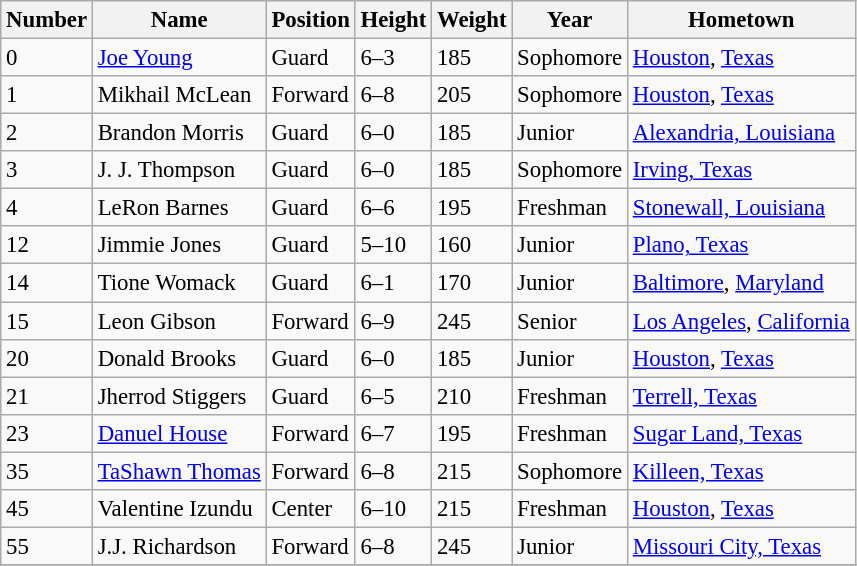<table class="wikitable" style="font-size: 95%;">
<tr>
<th>Number</th>
<th>Name</th>
<th>Position</th>
<th>Height</th>
<th>Weight</th>
<th>Year</th>
<th>Hometown</th>
</tr>
<tr>
<td>0</td>
<td><a href='#'>Joe Young</a></td>
<td>Guard</td>
<td>6–3</td>
<td>185</td>
<td>Sophomore</td>
<td><a href='#'>Houston</a>, <a href='#'>Texas</a></td>
</tr>
<tr>
<td>1</td>
<td>Mikhail McLean</td>
<td>Forward</td>
<td>6–8</td>
<td>205</td>
<td>Sophomore</td>
<td><a href='#'>Houston</a>, <a href='#'>Texas</a></td>
</tr>
<tr>
<td>2</td>
<td>Brandon Morris</td>
<td>Guard</td>
<td>6–0</td>
<td>185</td>
<td>Junior</td>
<td><a href='#'>Alexandria, Louisiana</a></td>
</tr>
<tr>
<td>3</td>
<td>J. J. Thompson</td>
<td>Guard</td>
<td>6–0</td>
<td>185</td>
<td>Sophomore</td>
<td><a href='#'>Irving, Texas</a></td>
</tr>
<tr>
<td>4</td>
<td>LeRon Barnes</td>
<td>Guard</td>
<td>6–6</td>
<td>195</td>
<td>Freshman</td>
<td><a href='#'>Stonewall, Louisiana</a></td>
</tr>
<tr>
<td>12</td>
<td>Jimmie Jones</td>
<td>Guard</td>
<td>5–10</td>
<td>160</td>
<td>Junior</td>
<td><a href='#'>Plano, Texas</a></td>
</tr>
<tr>
<td>14</td>
<td>Tione Womack</td>
<td>Guard</td>
<td>6–1</td>
<td>170</td>
<td>Junior</td>
<td><a href='#'>Baltimore</a>, <a href='#'>Maryland</a></td>
</tr>
<tr>
<td>15</td>
<td>Leon Gibson</td>
<td>Forward</td>
<td>6–9</td>
<td>245</td>
<td>Senior</td>
<td><a href='#'>Los Angeles</a>, <a href='#'>California</a></td>
</tr>
<tr>
<td>20</td>
<td>Donald Brooks</td>
<td>Guard</td>
<td>6–0</td>
<td>185</td>
<td>Junior</td>
<td><a href='#'>Houston</a>, <a href='#'>Texas</a></td>
</tr>
<tr>
<td>21</td>
<td>Jherrod Stiggers</td>
<td>Guard</td>
<td>6–5</td>
<td>210</td>
<td>Freshman</td>
<td><a href='#'>Terrell, Texas</a></td>
</tr>
<tr>
<td>23</td>
<td><a href='#'>Danuel House</a></td>
<td>Forward</td>
<td>6–7</td>
<td>195</td>
<td>Freshman</td>
<td><a href='#'>Sugar Land, Texas</a></td>
</tr>
<tr>
<td>35</td>
<td><a href='#'>TaShawn Thomas</a></td>
<td>Forward</td>
<td>6–8</td>
<td>215</td>
<td>Sophomore</td>
<td><a href='#'>Killeen, Texas</a></td>
</tr>
<tr>
<td>45</td>
<td>Valentine Izundu</td>
<td>Center</td>
<td>6–10</td>
<td>215</td>
<td>Freshman</td>
<td><a href='#'>Houston</a>, <a href='#'>Texas</a></td>
</tr>
<tr>
<td>55</td>
<td>J.J. Richardson</td>
<td>Forward</td>
<td>6–8</td>
<td>245</td>
<td>Junior</td>
<td><a href='#'>Missouri City, Texas</a></td>
</tr>
<tr>
</tr>
</table>
